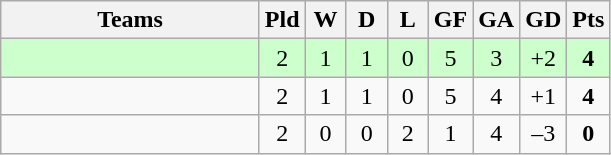<table class="wikitable" style="text-align: center;">
<tr>
<th width=165>Teams</th>
<th width=20>Pld</th>
<th width=20>W</th>
<th width=20>D</th>
<th width=20>L</th>
<th width=20>GF</th>
<th width=20>GA</th>
<th width=20>GD</th>
<th width=20>Pts</th>
</tr>
<tr align=center style="background:#ccffcc;">
<td style="text-align:left;"></td>
<td>2</td>
<td>1</td>
<td>1</td>
<td>0</td>
<td>5</td>
<td>3</td>
<td>+2</td>
<td><strong>4</strong></td>
</tr>
<tr align=center>
<td style="text-align:left;"></td>
<td>2</td>
<td>1</td>
<td>1</td>
<td>0</td>
<td>5</td>
<td>4</td>
<td>+1</td>
<td><strong>4</strong></td>
</tr>
<tr align=center>
<td style="text-align:left;"></td>
<td>2</td>
<td>0</td>
<td>0</td>
<td>2</td>
<td>1</td>
<td>4</td>
<td>–3</td>
<td><strong>0</strong></td>
</tr>
</table>
